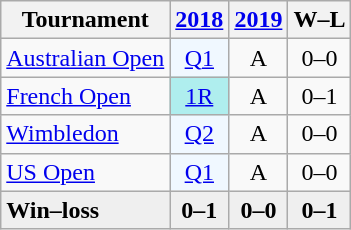<table class=wikitable style=text-align:center>
<tr>
<th>Tournament</th>
<th><a href='#'>2018</a></th>
<th><a href='#'>2019</a></th>
<th>W–L</th>
</tr>
<tr>
<td align=left><a href='#'>Australian Open</a></td>
<td bgcolor=f0f8ff><a href='#'>Q1</a></td>
<td>A</td>
<td>0–0</td>
</tr>
<tr>
<td align=left><a href='#'>French Open</a></td>
<td bgcolor=afeeee><a href='#'>1R</a></td>
<td>A</td>
<td>0–1</td>
</tr>
<tr>
<td align=left><a href='#'>Wimbledon</a></td>
<td bgcolor=f0f8ff><a href='#'>Q2</a></td>
<td>A</td>
<td>0–0</td>
</tr>
<tr>
<td align=left><a href='#'>US Open</a></td>
<td bgcolor=f0f8ff><a href='#'>Q1</a></td>
<td>A</td>
<td>0–0</td>
</tr>
<tr style=background:#efefef;font-weight:bold>
<td style=text-align:left>Win–loss</td>
<td>0–1</td>
<td>0–0</td>
<td>0–1</td>
</tr>
</table>
